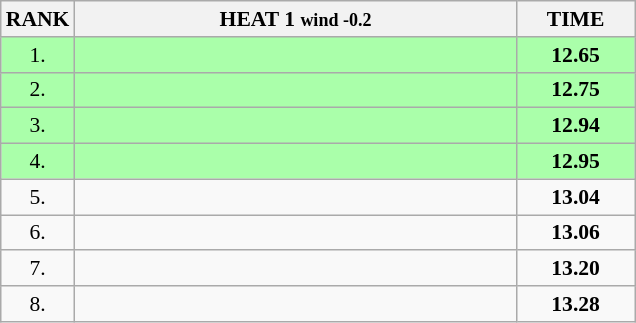<table class="wikitable" style="border-collapse: collapse; font-size: 90%;">
<tr>
<th>RANK</th>
<th style="width: 20em">HEAT 1 <small>wind -0.2</small></th>
<th style="width: 5em">TIME</th>
</tr>
<tr style="background:#aaffaa;">
<td align="center">1.</td>
<td></td>
<td align="center"><strong>12.65</strong></td>
</tr>
<tr style="background:#aaffaa;">
<td align="center">2.</td>
<td></td>
<td align="center"><strong>12.75</strong></td>
</tr>
<tr style="background:#aaffaa;">
<td align="center">3.</td>
<td></td>
<td align="center"><strong>12.94</strong></td>
</tr>
<tr style="background:#aaffaa;">
<td align="center">4.</td>
<td></td>
<td align="center"><strong>12.95</strong></td>
</tr>
<tr>
<td align="center">5.</td>
<td></td>
<td align="center"><strong>13.04</strong></td>
</tr>
<tr>
<td align="center">6.</td>
<td></td>
<td align="center"><strong>13.06</strong></td>
</tr>
<tr>
<td align="center">7.</td>
<td></td>
<td align="center"><strong>13.20</strong></td>
</tr>
<tr>
<td align="center">8.</td>
<td></td>
<td align="center"><strong>13.28</strong></td>
</tr>
</table>
